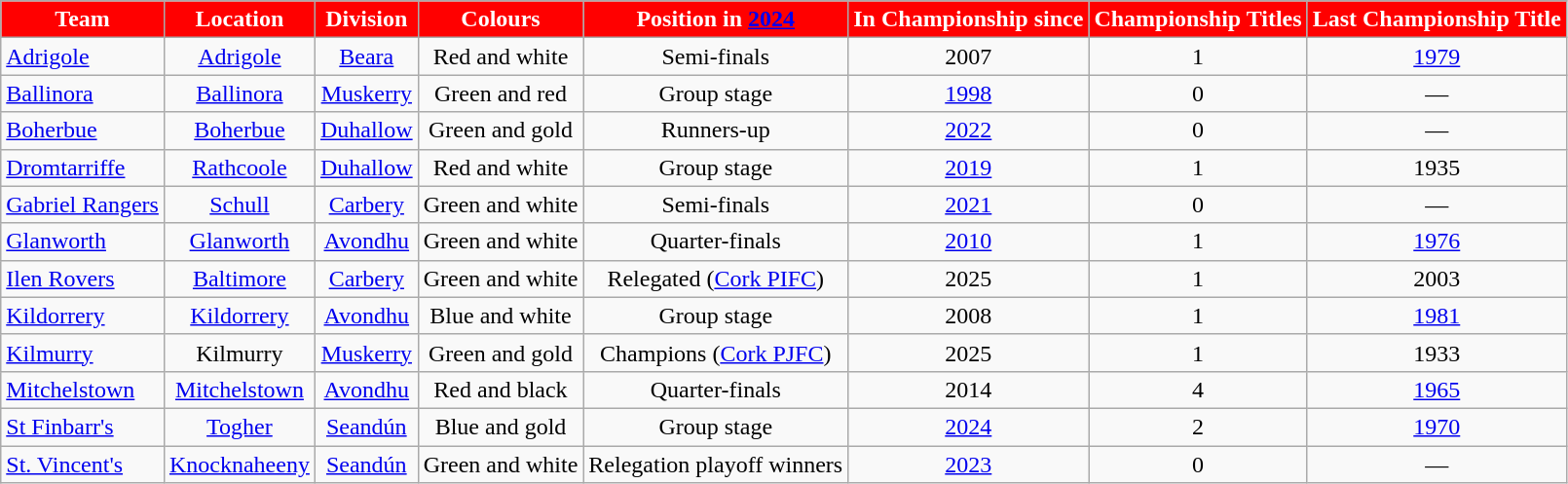<table class="wikitable sortable" style="text-align:center;">
<tr>
<th style="background:red;color:white">Team</th>
<th style="background:red;color:white">Location</th>
<th style="background:red;color:white">Division</th>
<th style="background:red;color:white">Colours</th>
<th style="background:red;color:white">Position in <a href='#'>2024</a></th>
<th style="background:red;color:white">In Championship since</th>
<th style="background:red;color:white">Championship Titles</th>
<th style="background:red;color:white">Last Championship Title</th>
</tr>
<tr>
<td style="text-align:left;"> <a href='#'>Adrigole</a></td>
<td><a href='#'>Adrigole</a></td>
<td><a href='#'>Beara</a></td>
<td>Red and white</td>
<td>Semi-finals</td>
<td>2007</td>
<td>1</td>
<td><a href='#'>1979</a></td>
</tr>
<tr>
<td style="text-align:left;"> <a href='#'>Ballinora</a></td>
<td><a href='#'>Ballinora</a></td>
<td><a href='#'>Muskerry</a></td>
<td>Green and red</td>
<td>Group stage</td>
<td><a href='#'>1998</a></td>
<td>0</td>
<td>—</td>
</tr>
<tr>
<td style="text-align:left;"> <a href='#'>Boherbue</a></td>
<td><a href='#'>Boherbue</a></td>
<td><a href='#'>Duhallow</a></td>
<td>Green and gold</td>
<td>Runners-up</td>
<td><a href='#'>2022</a></td>
<td>0</td>
<td>—</td>
</tr>
<tr>
<td style="text-align:left;"> <a href='#'>Dromtarriffe</a></td>
<td><a href='#'>Rathcoole</a></td>
<td><a href='#'>Duhallow</a></td>
<td>Red and white</td>
<td>Group stage</td>
<td><a href='#'>2019</a></td>
<td>1</td>
<td>1935</td>
</tr>
<tr>
<td style="text-align:left;"> <a href='#'>Gabriel Rangers</a></td>
<td><a href='#'>Schull</a></td>
<td><a href='#'>Carbery</a></td>
<td>Green and white</td>
<td>Semi-finals</td>
<td><a href='#'>2021</a></td>
<td>0</td>
<td>—</td>
</tr>
<tr>
<td style="text-align:left;"> <a href='#'>Glanworth</a></td>
<td><a href='#'>Glanworth</a></td>
<td><a href='#'>Avondhu</a></td>
<td>Green and white</td>
<td>Quarter-finals</td>
<td><a href='#'>2010</a></td>
<td>1</td>
<td><a href='#'>1976</a></td>
</tr>
<tr>
<td style="text-align:left;"> <a href='#'>Ilen Rovers</a></td>
<td><a href='#'>Baltimore</a></td>
<td><a href='#'>Carbery</a></td>
<td>Green and white</td>
<td>Relegated (<a href='#'>Cork PIFC</a>)</td>
<td>2025</td>
<td>1</td>
<td>2003</td>
</tr>
<tr>
<td style="text-align:left;"> <a href='#'>Kildorrery</a></td>
<td><a href='#'>Kildorrery</a></td>
<td><a href='#'>Avondhu</a></td>
<td>Blue and white</td>
<td>Group stage</td>
<td>2008</td>
<td>1</td>
<td><a href='#'>1981</a></td>
</tr>
<tr>
<td style="text-align:left;"> <a href='#'>Kilmurry</a></td>
<td>Kilmurry</td>
<td><a href='#'>Muskerry</a></td>
<td>Green and gold</td>
<td>Champions (<a href='#'>Cork PJFC</a>)</td>
<td>2025</td>
<td>1</td>
<td>1933</td>
</tr>
<tr>
<td style="text-align:left;"> <a href='#'>Mitchelstown</a></td>
<td><a href='#'>Mitchelstown</a></td>
<td><a href='#'>Avondhu</a></td>
<td>Red and black</td>
<td>Quarter-finals</td>
<td>2014</td>
<td>4</td>
<td><a href='#'>1965</a></td>
</tr>
<tr>
<td style="text-align:left;"> <a href='#'>St Finbarr's</a></td>
<td><a href='#'>Togher</a></td>
<td><a href='#'>Seandún</a></td>
<td>Blue and gold</td>
<td>Group stage</td>
<td><a href='#'>2024</a></td>
<td>2</td>
<td><a href='#'>1970</a></td>
</tr>
<tr>
<td style="text-align:left;"> <a href='#'>St. Vincent's</a></td>
<td><a href='#'>Knocknaheeny</a></td>
<td><a href='#'>Seandún</a></td>
<td>Green and white</td>
<td>Relegation playoff winners</td>
<td><a href='#'>2023</a></td>
<td>0</td>
<td>—</td>
</tr>
</table>
